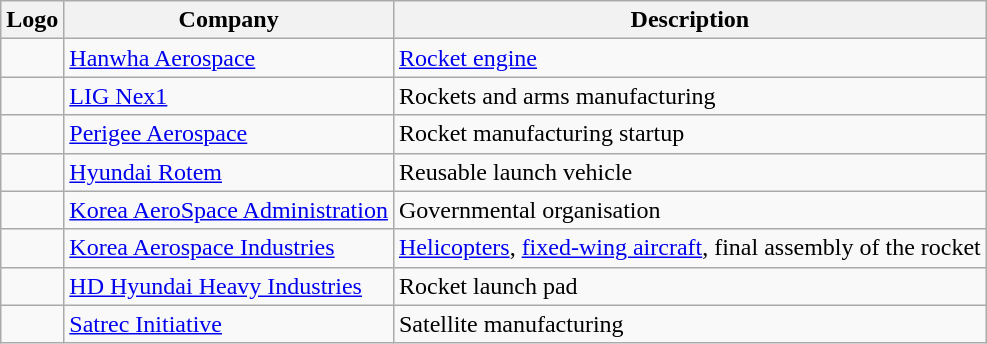<table class="wikitable">
<tr>
<th>Logo</th>
<th>Company</th>
<th>Description</th>
</tr>
<tr>
<td></td>
<td><a href='#'>Hanwha Aerospace</a></td>
<td><a href='#'>Rocket engine</a></td>
</tr>
<tr>
<td></td>
<td><a href='#'>LIG Nex1</a></td>
<td>Rockets and arms manufacturing</td>
</tr>
<tr>
<td></td>
<td><a href='#'>Perigee Aerospace</a></td>
<td>Rocket manufacturing startup</td>
</tr>
<tr>
<td></td>
<td><a href='#'>Hyundai Rotem</a></td>
<td>Reusable launch vehicle</td>
</tr>
<tr>
<td></td>
<td><a href='#'>Korea AeroSpace Administration</a></td>
<td>Governmental organisation</td>
</tr>
<tr>
<td></td>
<td><a href='#'>Korea Aerospace Industries</a></td>
<td><a href='#'>Helicopters</a>, <a href='#'>fixed-wing aircraft</a>, final assembly of the rocket</td>
</tr>
<tr>
<td></td>
<td><a href='#'>HD Hyundai Heavy Industries</a></td>
<td>Rocket launch pad</td>
</tr>
<tr>
<td></td>
<td><a href='#'>Satrec Initiative</a></td>
<td>Satellite manufacturing</td>
</tr>
</table>
